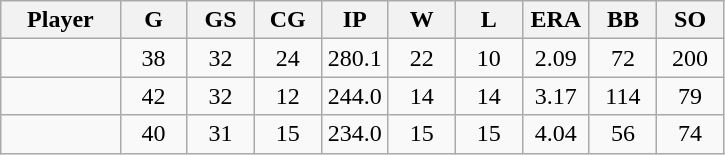<table class="wikitable sortable">
<tr>
<th bgcolor="#DDDDFF" width="16%">Player</th>
<th bgcolor="#DDDDFF" width="9%">G</th>
<th bgcolor="#DDDDFF" width="9%">GS</th>
<th bgcolor="#DDDDFF" width="9%">CG</th>
<th bgcolor="#DDDDFF" width="9%">IP</th>
<th bgcolor="#DDDDFF" width="9%">W</th>
<th bgcolor="#DDDDFF" width="9%">L</th>
<th bgcolor="#DDDDFF" width="9%">ERA</th>
<th bgcolor="#DDDDFF" width="9%">BB</th>
<th bgcolor="#DDDDFF" width="9%">SO</th>
</tr>
<tr align="center">
<td></td>
<td>38</td>
<td>32</td>
<td>24</td>
<td>280.1</td>
<td>22</td>
<td>10</td>
<td>2.09</td>
<td>72</td>
<td>200</td>
</tr>
<tr align="center">
<td></td>
<td>42</td>
<td>32</td>
<td>12</td>
<td>244.0</td>
<td>14</td>
<td>14</td>
<td>3.17</td>
<td>114</td>
<td>79</td>
</tr>
<tr align="center">
<td></td>
<td>40</td>
<td>31</td>
<td>15</td>
<td>234.0</td>
<td>15</td>
<td>15</td>
<td>4.04</td>
<td>56</td>
<td>74</td>
</tr>
</table>
